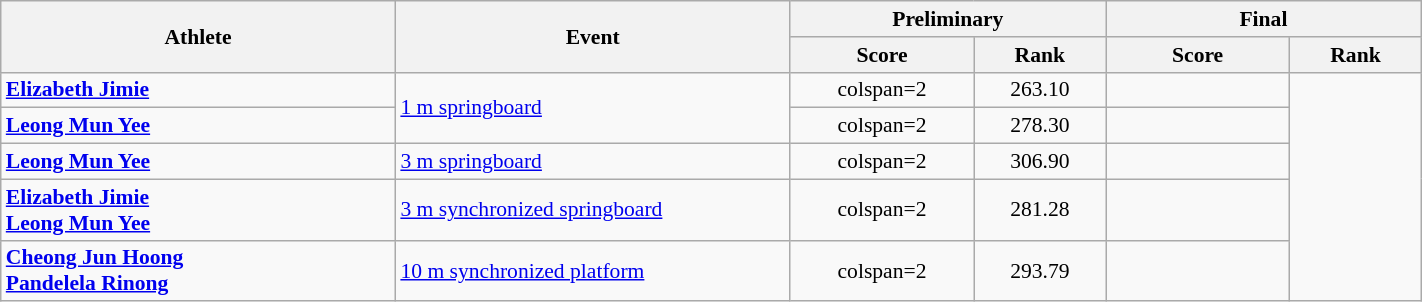<table class="wikitable" width="75%" style="text-align:center; font-size:90%;">
<tr>
<th rowspan="2" width="15%">Athlete</th>
<th rowspan="2" width="15%">Event</th>
<th colspan="2" width="12%">Preliminary</th>
<th colspan="2" width="12%">Final</th>
</tr>
<tr>
<th width="7%">Score</th>
<th>Rank</th>
<th width="7%">Score</th>
<th>Rank</th>
</tr>
<tr>
<td align=left><strong><a href='#'>Elizabeth Jimie</a></strong></td>
<td align=left rowspan=2><a href='#'>1 m springboard</a></td>
<td>colspan=2 </td>
<td>263.10</td>
<td></td>
</tr>
<tr>
<td align=left><strong><a href='#'>Leong Mun Yee</a></strong></td>
<td>colspan=2 </td>
<td>278.30</td>
<td></td>
</tr>
<tr>
<td align=left><strong><a href='#'>Leong Mun Yee</a></strong></td>
<td align=left><a href='#'>3 m springboard</a></td>
<td>colspan=2 </td>
<td>306.90</td>
<td></td>
</tr>
<tr>
<td align=left><strong><a href='#'>Elizabeth Jimie</a><br><a href='#'>Leong Mun Yee</a></strong></td>
<td align=left><a href='#'>3 m synchronized springboard</a></td>
<td>colspan=2 </td>
<td>281.28</td>
<td></td>
</tr>
<tr>
<td align=left><strong><a href='#'>Cheong Jun Hoong</a><br><a href='#'>Pandelela Rinong</a></strong></td>
<td align=left><a href='#'>10 m synchronized platform</a></td>
<td>colspan=2 </td>
<td>293.79</td>
<td></td>
</tr>
</table>
